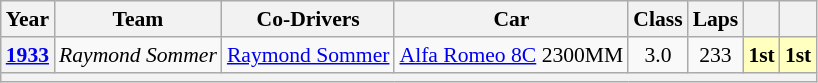<table class="wikitable" style="text-align:center; font-size:90%">
<tr>
<th>Year</th>
<th>Team</th>
<th>Co-Drivers</th>
<th>Car</th>
<th>Class</th>
<th>Laps</th>
<th></th>
<th></th>
</tr>
<tr>
<th><a href='#'>1933</a></th>
<td align="left"> <em>Raymond Sommer</em></td>
<td align="left"> <a href='#'>Raymond Sommer</a></td>
<td align="left"><a href='#'>Alfa Romeo 8C</a> 2300MM</td>
<td>3.0</td>
<td>233</td>
<td style="background:#ffffbf;"><strong>1st</strong></td>
<td style="background:#ffffbf;"><strong>1st</strong></td>
</tr>
<tr>
<th colspan="8"></th>
</tr>
</table>
